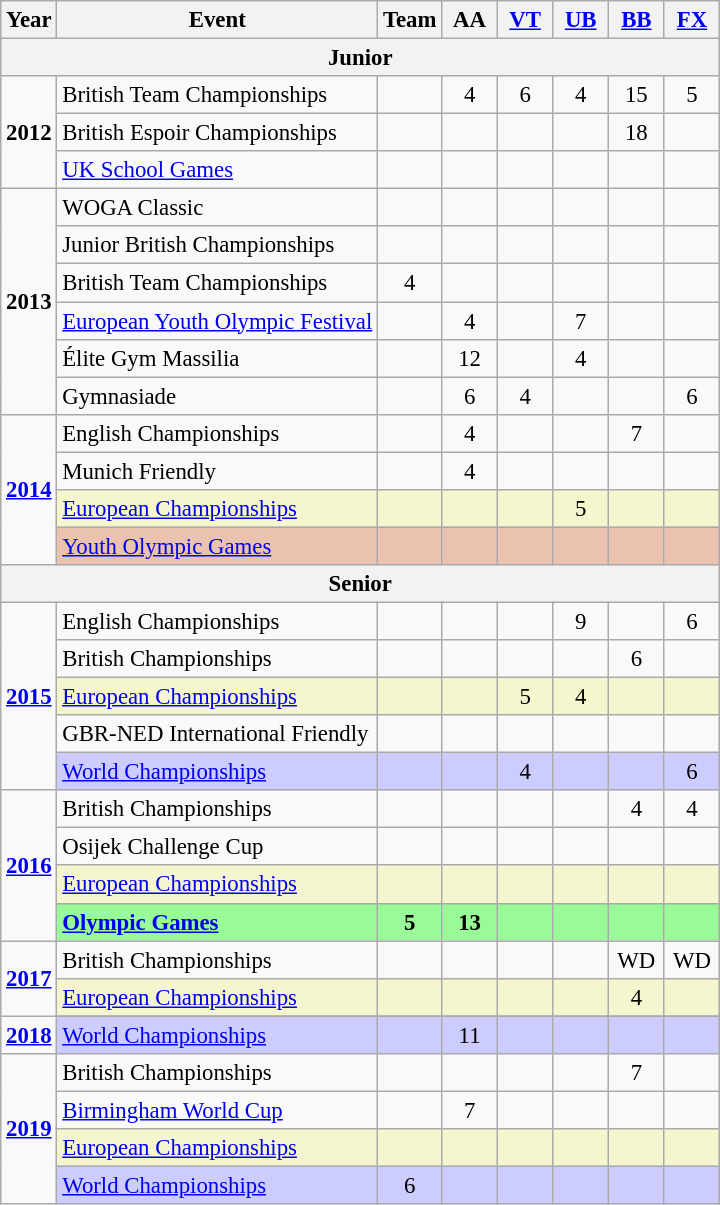<table class="wikitable" style="text-align:center; font-size:95%;">
<tr>
<th align=center>Year</th>
<th align=center>Event</th>
<th style="width:30px;">Team</th>
<th style="width:30px;">AA</th>
<th style="width:30px;"><a href='#'>VT</a></th>
<th style="width:30px;"><a href='#'>UB</a></th>
<th style="width:30px;"><a href='#'>BB</a></th>
<th style="width:30px;"><a href='#'>FX</a></th>
</tr>
<tr>
<th colspan="8"><strong>Junior</strong></th>
</tr>
<tr>
<td rowspan="3"><strong>2012</strong></td>
<td align="left">British Team Championships</td>
<td></td>
<td>4</td>
<td>6</td>
<td>4</td>
<td>15</td>
<td>5</td>
</tr>
<tr>
<td align="left">British Espoir Championships</td>
<td></td>
<td></td>
<td></td>
<td></td>
<td>18</td>
<td></td>
</tr>
<tr>
<td align="left"><a href='#'>UK School Games</a></td>
<td></td>
<td></td>
<td></td>
<td></td>
<td></td>
<td></td>
</tr>
<tr>
<td rowspan="6"><strong>2013</strong></td>
<td align="left">WOGA Classic</td>
<td></td>
<td></td>
<td></td>
<td></td>
<td></td>
<td></td>
</tr>
<tr>
<td align="left">Junior British Championships</td>
<td></td>
<td></td>
<td></td>
<td></td>
<td></td>
<td></td>
</tr>
<tr>
<td align="left">British Team Championships</td>
<td>4</td>
<td></td>
<td></td>
<td></td>
<td></td>
<td></td>
</tr>
<tr>
<td align="left"><a href='#'>European Youth Olympic Festival</a></td>
<td></td>
<td>4</td>
<td></td>
<td>7</td>
<td></td>
<td></td>
</tr>
<tr>
<td align="left">Élite Gym Massilia</td>
<td></td>
<td>12</td>
<td></td>
<td>4</td>
<td></td>
<td></td>
</tr>
<tr>
<td align="left">Gymnasiade</td>
<td></td>
<td>6</td>
<td>4</td>
<td></td>
<td></td>
<td>6</td>
</tr>
<tr>
<td rowspan="4"><strong><a href='#'>2014</a></strong></td>
<td align="left">English Championships</td>
<td></td>
<td>4</td>
<td></td>
<td></td>
<td>7</td>
<td></td>
</tr>
<tr>
<td align="left">Munich Friendly</td>
<td></td>
<td>4</td>
<td></td>
<td></td>
<td></td>
<td></td>
</tr>
<tr bgcolor=#F5F6CE>
<td align="left"><a href='#'>European Championships</a></td>
<td></td>
<td></td>
<td></td>
<td>5</td>
<td></td>
<td></td>
</tr>
<tr bgcolor=#EBC2AF>
<td align=left><a href='#'>Youth Olympic Games</a></td>
<td></td>
<td></td>
<td></td>
<td></td>
<td></td>
<td></td>
</tr>
<tr>
<th colspan="8"><strong>Senior</strong></th>
</tr>
<tr>
<td rowspan="5"><strong><a href='#'>2015</a></strong></td>
<td align=left>English Championships</td>
<td></td>
<td></td>
<td></td>
<td>9</td>
<td></td>
<td>6</td>
</tr>
<tr>
<td align=left>British Championships</td>
<td></td>
<td></td>
<td></td>
<td></td>
<td>6</td>
<td></td>
</tr>
<tr bgcolor=#F5F6CE>
<td align=left><a href='#'>European Championships</a></td>
<td></td>
<td></td>
<td>5</td>
<td>4</td>
<td></td>
<td></td>
</tr>
<tr>
<td align=left>GBR-NED International Friendly</td>
<td></td>
<td></td>
<td></td>
<td></td>
<td></td>
<td></td>
</tr>
<tr bgcolor=#CCCCFF>
<td align=left><a href='#'>World Championships</a></td>
<td></td>
<td></td>
<td>4</td>
<td></td>
<td></td>
<td>6</td>
</tr>
<tr>
<td rowspan="4"><strong><a href='#'>2016</a></strong></td>
<td align=left>British Championships</td>
<td></td>
<td></td>
<td></td>
<td></td>
<td>4</td>
<td>4</td>
</tr>
<tr>
<td align=left>Osijek Challenge Cup</td>
<td></td>
<td></td>
<td></td>
<td></td>
<td></td>
<td></td>
</tr>
<tr bgcolor=#F5F6CE>
<td align=left><a href='#'>European Championships</a></td>
<td></td>
<td></td>
<td></td>
<td></td>
<td></td>
<td></td>
</tr>
<tr bgcolor=98FB98>
<td align=left><strong><a href='#'>Olympic Games</a></strong></td>
<td><strong>5</strong></td>
<td><strong>13</strong></td>
<td></td>
<td></td>
<td></td>
<td></td>
</tr>
<tr>
<td rowspan="2"><strong><a href='#'>2017</a></strong></td>
<td align=left>British Championships</td>
<td></td>
<td></td>
<td></td>
<td></td>
<td>WD</td>
<td>WD</td>
</tr>
<tr bgcolor=F5F6CE>
<td align=left><a href='#'>European Championships</a></td>
<td></td>
<td></td>
<td></td>
<td></td>
<td>4</td>
<td></td>
</tr>
<tr>
<td rowspan="2"><strong><a href='#'>2018</a></strong></td>
</tr>
<tr bgcolor=#CCCCFF>
<td align=left><a href='#'>World Championships</a></td>
<td></td>
<td>11</td>
<td></td>
<td></td>
<td></td>
<td></td>
</tr>
<tr>
<td rowspan="4"><strong><a href='#'>2019</a></strong></td>
<td align=left>British Championships</td>
<td></td>
<td></td>
<td></td>
<td></td>
<td>7</td>
<td></td>
</tr>
<tr>
<td align=left><a href='#'>Birmingham World Cup</a></td>
<td></td>
<td>7</td>
<td></td>
<td></td>
<td></td>
<td></td>
</tr>
<tr bgcolor=#F5F6CE>
<td align=left><a href='#'>European Championships</a></td>
<td></td>
<td></td>
<td></td>
<td></td>
<td></td>
<td></td>
</tr>
<tr bgcolor=#CCCCFF>
<td align=left><a href='#'>World Championships</a></td>
<td>6</td>
<td></td>
<td></td>
<td></td>
<td></td>
<td></td>
</tr>
</table>
